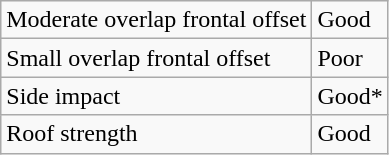<table class="wikitable">
<tr>
<td>Moderate overlap frontal offset</td>
<td>Good</td>
</tr>
<tr>
<td>Small overlap frontal offset</td>
<td>Poor</td>
</tr>
<tr>
<td>Side impact</td>
<td>Good*</td>
</tr>
<tr>
<td>Roof strength</td>
<td>Good</td>
</tr>
</table>
